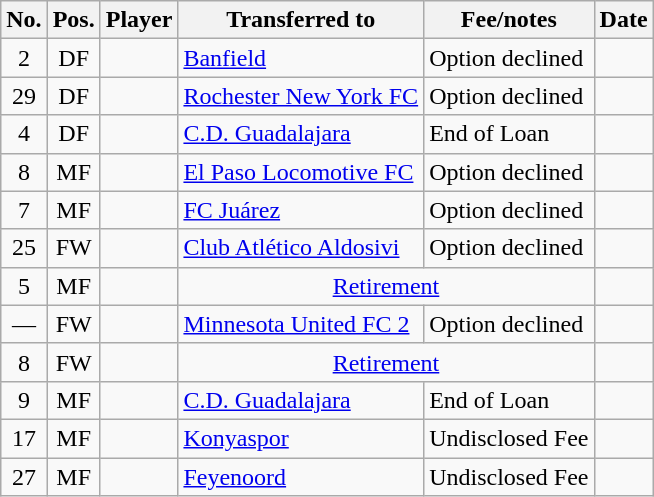<table class="wikitable sortable">
<tr>
<th>No.</th>
<th><strong>Pos.</strong></th>
<th><strong>Player</strong></th>
<th><strong>Transferred to</strong></th>
<th><strong>Fee/notes</strong></th>
<th><strong>Date</strong></th>
</tr>
<tr>
<td align="center">2</td>
<td align="center">DF</td>
<td></td>
<td> <a href='#'>Banfield</a></td>
<td>Option declined</td>
<td></td>
</tr>
<tr>
<td align="center">29</td>
<td align="center">DF</td>
<td></td>
<td> <a href='#'>Rochester New York FC</a></td>
<td>Option declined</td>
<td></td>
</tr>
<tr>
<td align="center">4</td>
<td align="center">DF</td>
<td></td>
<td> <a href='#'>C.D. Guadalajara</a></td>
<td>End of Loan</td>
<td></td>
</tr>
<tr>
<td align="center">8</td>
<td align="center">MF</td>
<td></td>
<td> <a href='#'>El Paso Locomotive FC</a></td>
<td>Option declined</td>
<td></td>
</tr>
<tr>
<td align="center">7</td>
<td align="center">MF</td>
<td></td>
<td> <a href='#'>FC Juárez</a></td>
<td>Option declined</td>
<td></td>
</tr>
<tr>
<td align="center">25</td>
<td align="center">FW</td>
<td></td>
<td> <a href='#'>Club Atlético Aldosivi</a></td>
<td>Option declined</td>
<td></td>
</tr>
<tr>
<td align="center">5</td>
<td align="center">MF</td>
<td></td>
<td colspan="2" align="center"><a href='#'>Retirement</a></td>
<td></td>
</tr>
<tr>
<td align="center">—</td>
<td align="center">FW</td>
<td></td>
<td> <a href='#'>Minnesota United FC 2</a></td>
<td>Option declined</td>
<td></td>
</tr>
<tr>
<td align="center">8</td>
<td align="center">FW</td>
<td></td>
<td colspan="2" align="center"><a href='#'>Retirement</a></td>
<td></td>
</tr>
<tr>
<td align="center">9</td>
<td align="center">MF</td>
<td></td>
<td> <a href='#'>C.D. Guadalajara</a></td>
<td>End of Loan</td>
<td></td>
</tr>
<tr>
<td align="center">17</td>
<td align="center">MF</td>
<td></td>
<td> <a href='#'>Konyaspor</a></td>
<td>Undisclosed Fee</td>
<td></td>
</tr>
<tr>
<td align="center">27</td>
<td align="center">MF</td>
<td></td>
<td> <a href='#'>Feyenoord</a></td>
<td>Undisclosed Fee</td>
<td></td>
</tr>
</table>
